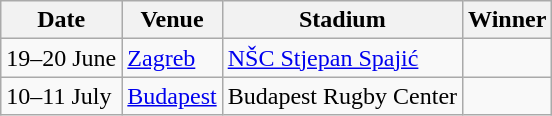<table class="wikitable">
<tr>
<th>Date</th>
<th>Venue</th>
<th>Stadium</th>
<th>Winner</th>
</tr>
<tr>
<td>19–20 June</td>
<td><a href='#'>Zagreb</a></td>
<td><a href='#'>NŠC Stjepan Spajić</a></td>
<td></td>
</tr>
<tr>
<td>10–11 July</td>
<td><a href='#'>Budapest</a></td>
<td>Budapest Rugby Center</td>
<td></td>
</tr>
</table>
